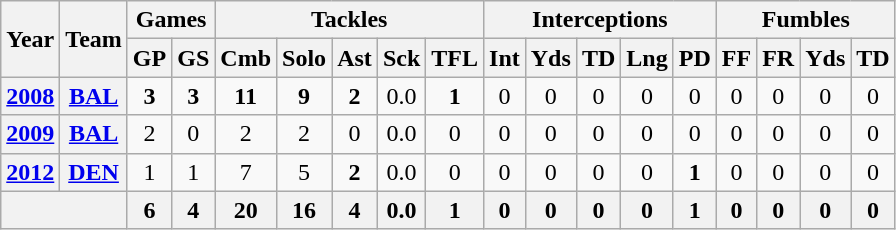<table class="wikitable" style="text-align:center">
<tr>
<th rowspan="2">Year</th>
<th rowspan="2">Team</th>
<th colspan="2">Games</th>
<th colspan="5">Tackles</th>
<th colspan="5">Interceptions</th>
<th colspan="4">Fumbles</th>
</tr>
<tr>
<th>GP</th>
<th>GS</th>
<th>Cmb</th>
<th>Solo</th>
<th>Ast</th>
<th>Sck</th>
<th>TFL</th>
<th>Int</th>
<th>Yds</th>
<th>TD</th>
<th>Lng</th>
<th>PD</th>
<th>FF</th>
<th>FR</th>
<th>Yds</th>
<th>TD</th>
</tr>
<tr>
<th><a href='#'>2008</a></th>
<th><a href='#'>BAL</a></th>
<td><strong>3</strong></td>
<td><strong>3</strong></td>
<td><strong>11</strong></td>
<td><strong>9</strong></td>
<td><strong>2</strong></td>
<td>0.0</td>
<td><strong>1</strong></td>
<td>0</td>
<td>0</td>
<td>0</td>
<td>0</td>
<td>0</td>
<td>0</td>
<td>0</td>
<td>0</td>
<td>0</td>
</tr>
<tr>
<th><a href='#'>2009</a></th>
<th><a href='#'>BAL</a></th>
<td>2</td>
<td>0</td>
<td>2</td>
<td>2</td>
<td>0</td>
<td>0.0</td>
<td>0</td>
<td>0</td>
<td>0</td>
<td>0</td>
<td>0</td>
<td>0</td>
<td>0</td>
<td>0</td>
<td>0</td>
<td>0</td>
</tr>
<tr>
<th><a href='#'>2012</a></th>
<th><a href='#'>DEN</a></th>
<td>1</td>
<td>1</td>
<td>7</td>
<td>5</td>
<td><strong>2</strong></td>
<td>0.0</td>
<td>0</td>
<td>0</td>
<td>0</td>
<td>0</td>
<td>0</td>
<td><strong>1</strong></td>
<td>0</td>
<td>0</td>
<td>0</td>
<td>0</td>
</tr>
<tr>
<th colspan="2"></th>
<th>6</th>
<th>4</th>
<th>20</th>
<th>16</th>
<th>4</th>
<th>0.0</th>
<th>1</th>
<th>0</th>
<th>0</th>
<th>0</th>
<th>0</th>
<th>1</th>
<th>0</th>
<th>0</th>
<th>0</th>
<th>0</th>
</tr>
</table>
